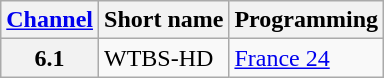<table class="wikitable">
<tr>
<th><a href='#'>Channel</a></th>
<th>Short name</th>
<th>Programming</th>
</tr>
<tr>
<th scope = "row">6.1</th>
<td>WTBS-HD</td>
<td><a href='#'>France 24</a></td>
</tr>
</table>
